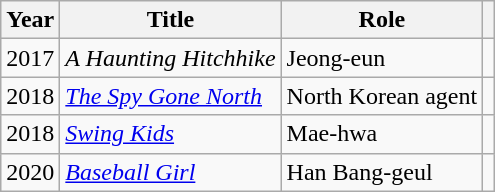<table class="wikitable">
<tr>
<th scope="col">Year</th>
<th scope="col">Title</th>
<th scope="col">Role</th>
<th scope="col"></th>
</tr>
<tr>
<td>2017</td>
<td><em>A Haunting Hitchhike</em></td>
<td>Jeong-eun</td>
<td></td>
</tr>
<tr>
<td>2018</td>
<td><em><a href='#'>The Spy Gone North</a></em></td>
<td>North Korean agent</td>
<td></td>
</tr>
<tr>
<td>2018</td>
<td><em><a href='#'>Swing Kids</a></em></td>
<td>Mae-hwa</td>
<td></td>
</tr>
<tr>
<td>2020</td>
<td><em><a href='#'>Baseball Girl</a></em></td>
<td>Han Bang-geul</td>
<td></td>
</tr>
</table>
